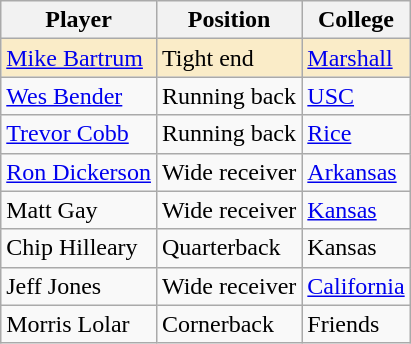<table class="wikitable">
<tr>
<th>Player</th>
<th>Position</th>
<th>College</th>
</tr>
<tr style="background:#faecc8;">
<td><a href='#'>Mike Bartrum</a></td>
<td>Tight end</td>
<td><a href='#'>Marshall</a></td>
</tr>
<tr>
<td><a href='#'>Wes Bender</a></td>
<td>Running back</td>
<td><a href='#'>USC</a></td>
</tr>
<tr>
<td><a href='#'>Trevor Cobb</a></td>
<td>Running back</td>
<td><a href='#'>Rice</a></td>
</tr>
<tr>
<td><a href='#'>Ron Dickerson</a></td>
<td>Wide receiver</td>
<td><a href='#'>Arkansas</a></td>
</tr>
<tr>
<td>Matt Gay</td>
<td>Wide receiver</td>
<td><a href='#'>Kansas</a></td>
</tr>
<tr>
<td>Chip Hilleary</td>
<td>Quarterback</td>
<td>Kansas</td>
</tr>
<tr>
<td>Jeff Jones</td>
<td>Wide receiver</td>
<td><a href='#'>California</a></td>
</tr>
<tr>
<td>Morris Lolar</td>
<td>Cornerback</td>
<td>Friends</td>
</tr>
</table>
